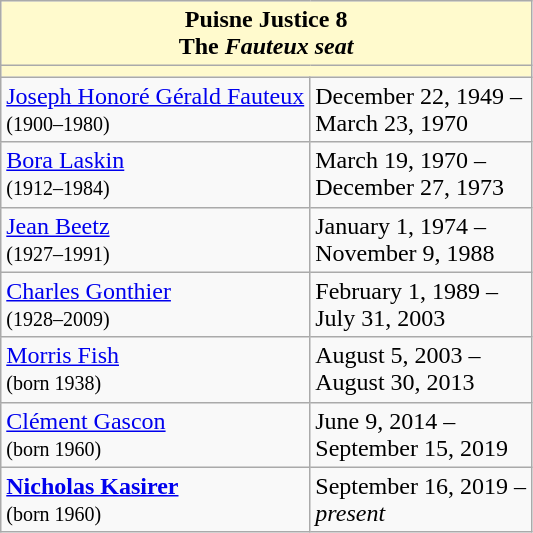<table class="wikitable">
<tr>
<th colspan="2" style="background: #fffacd;">Puisne Justice 8<br>The <em>Fauteux seat</em></th>
</tr>
<tr>
<td colspan="2" style="background: #fffacd;"></td>
</tr>
<tr>
<td><a href='#'>Joseph Honoré Gérald Fauteux</a><br><small>(1900–1980)</small></td>
<td>December 22, 1949 –<br> March 23, 1970</td>
</tr>
<tr>
<td><a href='#'>Bora Laskin</a><br><small>(1912–1984)</small></td>
<td>March 19, 1970 –<br> December 27, 1973</td>
</tr>
<tr>
<td><a href='#'>Jean Beetz</a><br><small>(1927–1991)</small></td>
<td>January 1, 1974 –<br> November 9, 1988</td>
</tr>
<tr>
<td><a href='#'>Charles Gonthier</a><br><small>(1928–2009)</small></td>
<td>February 1, 1989 –<br> July 31, 2003</td>
</tr>
<tr>
<td><a href='#'>Morris Fish</a><br><small>(born 1938)</small></td>
<td>August 5, 2003 –<br> August 30, 2013</td>
</tr>
<tr>
<td><a href='#'>Clément Gascon</a><br><small>(born 1960)</small></td>
<td>June 9, 2014 –<br> September 15, 2019</td>
</tr>
<tr>
<td><strong><a href='#'>Nicholas Kasirer</a></strong><br><small>(born 1960)</small></td>
<td>September 16, 2019 –<br> <em>present</em></td>
</tr>
</table>
